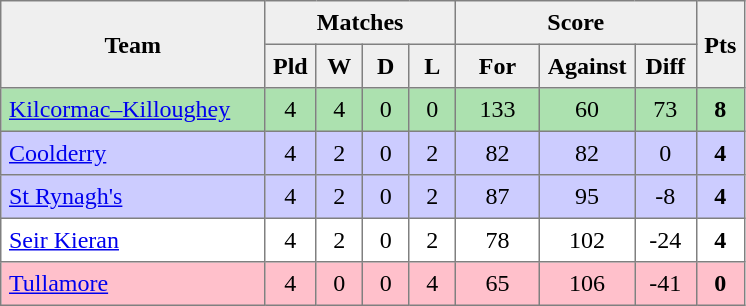<table style=border-collapse:collapse border=1 cellspacing=0 cellpadding=5>
<tr align=center bgcolor=#efefef>
<th rowspan=2 width=165>Team</th>
<th colspan=4>Matches</th>
<th colspan=3>Score</th>
<th rowspan=2width=20>Pts</th>
</tr>
<tr align=center bgcolor=#efefef>
<th width=20>Pld</th>
<th width=20>W</th>
<th width=20>D</th>
<th width=20>L</th>
<th width=45>For</th>
<th width=45>Against</th>
<th width=30>Diff</th>
</tr>
<tr align=center style="background:#ACE1AF;">
<td style="text-align:left;"><a href='#'>Kilcormac–Killoughey</a></td>
<td>4</td>
<td>4</td>
<td>0</td>
<td>0</td>
<td>133</td>
<td>60</td>
<td>73</td>
<td><strong>8</strong></td>
</tr>
<tr align=center style="background:#ccccff;">
<td style="text-align:left;"><a href='#'>Coolderry</a></td>
<td>4</td>
<td>2</td>
<td>0</td>
<td>2</td>
<td>82</td>
<td>82</td>
<td>0</td>
<td><strong>4</strong></td>
</tr>
<tr align=center style="background:#ccccff;">
<td style="text-align:left;"><a href='#'>St Rynagh's</a></td>
<td>4</td>
<td>2</td>
<td>0</td>
<td>2</td>
<td>87</td>
<td>95</td>
<td>-8</td>
<td><strong>4</strong></td>
</tr>
<tr align=center>
<td style="text-align:left;"><a href='#'>Seir Kieran</a></td>
<td>4</td>
<td>2</td>
<td>0</td>
<td>2</td>
<td>78</td>
<td>102</td>
<td>-24</td>
<td><strong>4</strong></td>
</tr>
<tr align=center style="background:#FFC0CB;">
<td style="text-align:left;"><a href='#'>Tullamore</a></td>
<td>4</td>
<td>0</td>
<td>0</td>
<td>4</td>
<td>65</td>
<td>106</td>
<td>-41</td>
<td><strong>0</strong></td>
</tr>
</table>
